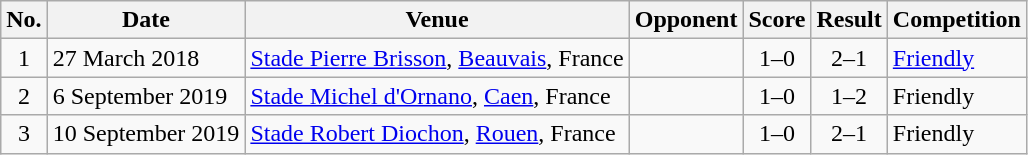<table class="wikitable sortable">
<tr>
<th scope="col">No.</th>
<th scope="col">Date</th>
<th scope="col">Venue</th>
<th scope="col">Opponent</th>
<th scope="col">Score</th>
<th scope="col">Result</th>
<th scope="col">Competition</th>
</tr>
<tr>
<td align="center">1</td>
<td>27 March 2018</td>
<td><a href='#'>Stade Pierre Brisson</a>, <a href='#'>Beauvais</a>, France</td>
<td></td>
<td align=center>1–0</td>
<td align="center">2–1</td>
<td><a href='#'>Friendly</a></td>
</tr>
<tr>
<td align="center">2</td>
<td>6 September 2019</td>
<td><a href='#'>Stade Michel d'Ornano</a>, <a href='#'>Caen</a>, France</td>
<td></td>
<td align="center">1–0</td>
<td align="center">1–2</td>
<td>Friendly</td>
</tr>
<tr>
<td align="center">3</td>
<td>10 September 2019</td>
<td><a href='#'>Stade Robert Diochon</a>, <a href='#'>Rouen</a>, France</td>
<td></td>
<td align="center">1–0</td>
<td align="center">2–1</td>
<td>Friendly</td>
</tr>
</table>
